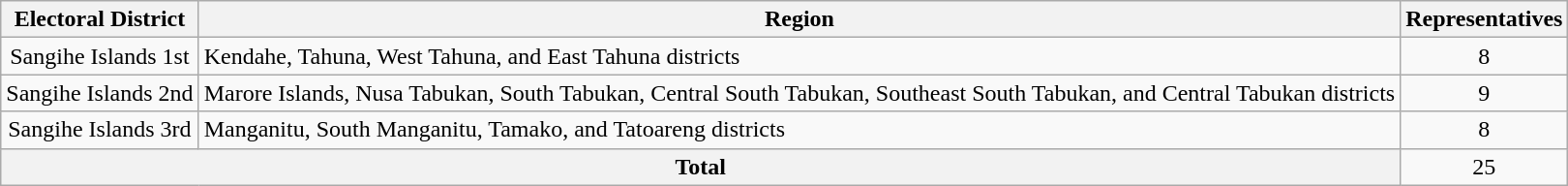<table class="wikitable">
<tr>
<th>Electoral District</th>
<th>Region</th>
<th>Representatives</th>
</tr>
<tr>
<td align="center">Sangihe Islands 1st</td>
<td>Kendahe, Tahuna, West Tahuna, and East Tahuna districts</td>
<td align="center">8</td>
</tr>
<tr>
<td align="center">Sangihe Islands 2nd</td>
<td>Marore Islands, Nusa Tabukan, South Tabukan, Central South Tabukan, Southeast South Tabukan, and Central Tabukan districts</td>
<td align="center">9</td>
</tr>
<tr>
<td align="center">Sangihe Islands 3rd</td>
<td>Manganitu, South Manganitu, Tamako, and Tatoareng districts</td>
<td align="center">8</td>
</tr>
<tr>
<th colspan="2">Total</th>
<td align="center">25</td>
</tr>
</table>
